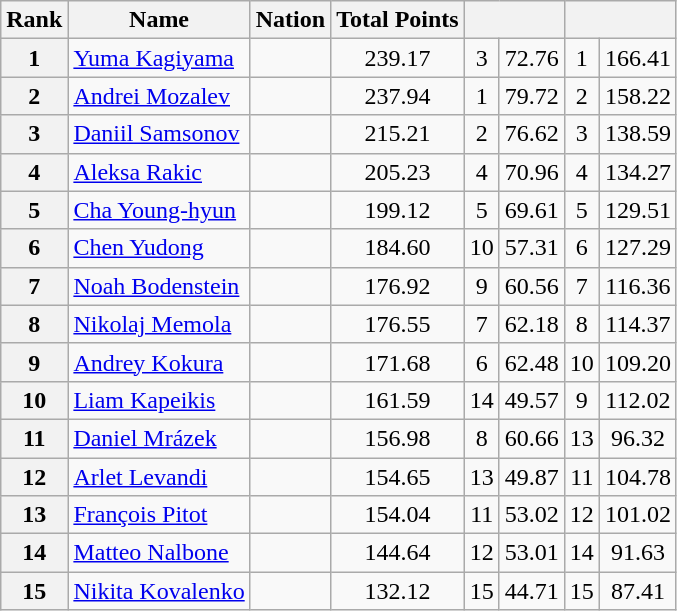<table class="wikitable sortable" style="text-align:center">
<tr>
<th>Rank</th>
<th>Name</th>
<th>Nation</th>
<th>Total Points</th>
<th colspan=2></th>
<th colspan=2></th>
</tr>
<tr>
<th>1</th>
<td align=left><a href='#'>Yuma Kagiyama</a></td>
<td align=left></td>
<td>239.17</td>
<td>3</td>
<td>72.76</td>
<td>1</td>
<td>166.41</td>
</tr>
<tr>
<th>2</th>
<td align=left><a href='#'>Andrei Mozalev</a></td>
<td align=left></td>
<td>237.94</td>
<td>1</td>
<td>79.72</td>
<td>2</td>
<td>158.22</td>
</tr>
<tr>
<th>3</th>
<td align=left><a href='#'>Daniil Samsonov</a></td>
<td align=left></td>
<td>215.21</td>
<td>2</td>
<td>76.62</td>
<td>3</td>
<td>138.59</td>
</tr>
<tr>
<th>4</th>
<td align=left><a href='#'>Aleksa Rakic</a></td>
<td align=left></td>
<td>205.23</td>
<td>4</td>
<td>70.96</td>
<td>4</td>
<td>134.27</td>
</tr>
<tr>
<th>5</th>
<td align=left><a href='#'>Cha Young-hyun</a></td>
<td align=left></td>
<td>199.12</td>
<td>5</td>
<td>69.61</td>
<td>5</td>
<td>129.51</td>
</tr>
<tr>
<th>6</th>
<td align=left><a href='#'>Chen Yudong</a></td>
<td align=left></td>
<td>184.60</td>
<td>10</td>
<td>57.31</td>
<td>6</td>
<td>127.29</td>
</tr>
<tr>
<th>7</th>
<td align=left><a href='#'>Noah Bodenstein</a></td>
<td align=left></td>
<td>176.92</td>
<td>9</td>
<td>60.56</td>
<td>7</td>
<td>116.36</td>
</tr>
<tr>
<th>8</th>
<td align=left><a href='#'>Nikolaj Memola</a></td>
<td align=left></td>
<td>176.55</td>
<td>7</td>
<td>62.18</td>
<td>8</td>
<td>114.37</td>
</tr>
<tr>
<th>9</th>
<td align=left><a href='#'>Andrey Kokura</a></td>
<td align=left></td>
<td>171.68</td>
<td>6</td>
<td>62.48</td>
<td>10</td>
<td>109.20</td>
</tr>
<tr>
<th>10</th>
<td align=left><a href='#'>Liam Kapeikis</a></td>
<td align=left></td>
<td>161.59</td>
<td>14</td>
<td>49.57</td>
<td>9</td>
<td>112.02</td>
</tr>
<tr>
<th>11</th>
<td align=left><a href='#'>Daniel Mrázek</a></td>
<td align=left></td>
<td>156.98</td>
<td>8</td>
<td>60.66</td>
<td>13</td>
<td>96.32</td>
</tr>
<tr>
<th>12</th>
<td align=left><a href='#'>Arlet Levandi</a></td>
<td align=left></td>
<td>154.65</td>
<td>13</td>
<td>49.87</td>
<td>11</td>
<td>104.78</td>
</tr>
<tr>
<th>13</th>
<td align=left><a href='#'>François Pitot</a></td>
<td align=left></td>
<td>154.04</td>
<td>11</td>
<td>53.02</td>
<td>12</td>
<td>101.02</td>
</tr>
<tr>
<th>14</th>
<td align=left><a href='#'>Matteo Nalbone</a></td>
<td align=left></td>
<td>144.64</td>
<td>12</td>
<td>53.01</td>
<td>14</td>
<td>91.63</td>
</tr>
<tr>
<th>15</th>
<td align=left><a href='#'>Nikita Kovalenko</a></td>
<td align=left></td>
<td>132.12</td>
<td>15</td>
<td>44.71</td>
<td>15</td>
<td>87.41</td>
</tr>
</table>
